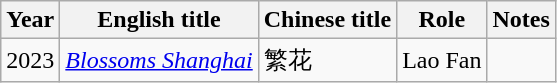<table class="wikitable">
<tr>
<th>Year</th>
<th>English title</th>
<th>Chinese title</th>
<th>Role</th>
<th>Notes</th>
</tr>
<tr>
<td>2023</td>
<td><em><a href='#'>Blossoms Shanghai</a></em></td>
<td>繁花</td>
<td>Lao Fan</td>
<td></td>
</tr>
</table>
